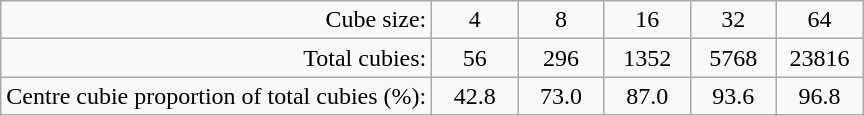<table class="wikitable" style="margin-left:1em; text-align:center;">
<tr>
<td style="text-align:right">Cube size:</td>
<td width="10%">4</td>
<td width="10%">8</td>
<td width="10%">16</td>
<td width="10%">32</td>
<td width="10%">64</td>
</tr>
<tr>
<td style="text-align:right">Total cubies:</td>
<td width="10%">56</td>
<td width="10%">296</td>
<td width="10%">1352</td>
<td width="10%">5768</td>
<td width="10%">23816</td>
</tr>
<tr>
<td style="text-align:right">Centre cubie proportion of total cubies (%):</td>
<td width="10%">42.8</td>
<td width="10%">73.0</td>
<td width="10%">87.0</td>
<td width="10%">93.6</td>
<td width="10%">96.8</td>
</tr>
</table>
